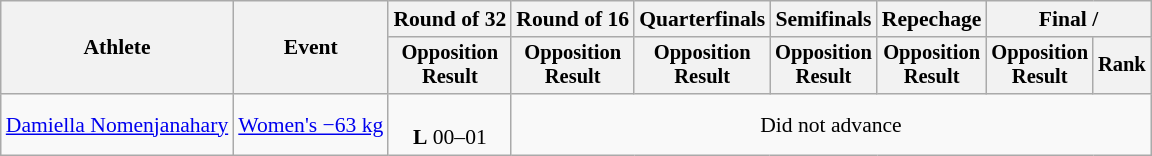<table class="wikitable" style="font-size:90%">
<tr>
<th rowspan="2">Athlete</th>
<th rowspan="2">Event</th>
<th>Round of 32</th>
<th>Round of 16</th>
<th>Quarterfinals</th>
<th>Semifinals</th>
<th>Repechage</th>
<th colspan=2>Final / </th>
</tr>
<tr style="font-size:95%">
<th>Opposition<br>Result</th>
<th>Opposition<br>Result</th>
<th>Opposition<br>Result</th>
<th>Opposition<br>Result</th>
<th>Opposition<br>Result</th>
<th>Opposition<br>Result</th>
<th>Rank</th>
</tr>
<tr align=center>
<td align=left><a href='#'>Damiella Nomenjanahary</a></td>
<td align=left><a href='#'>Women's −63 kg</a></td>
<td><br><strong>L</strong> 00–01</td>
<td colspan=6>Did not advance</td>
</tr>
</table>
